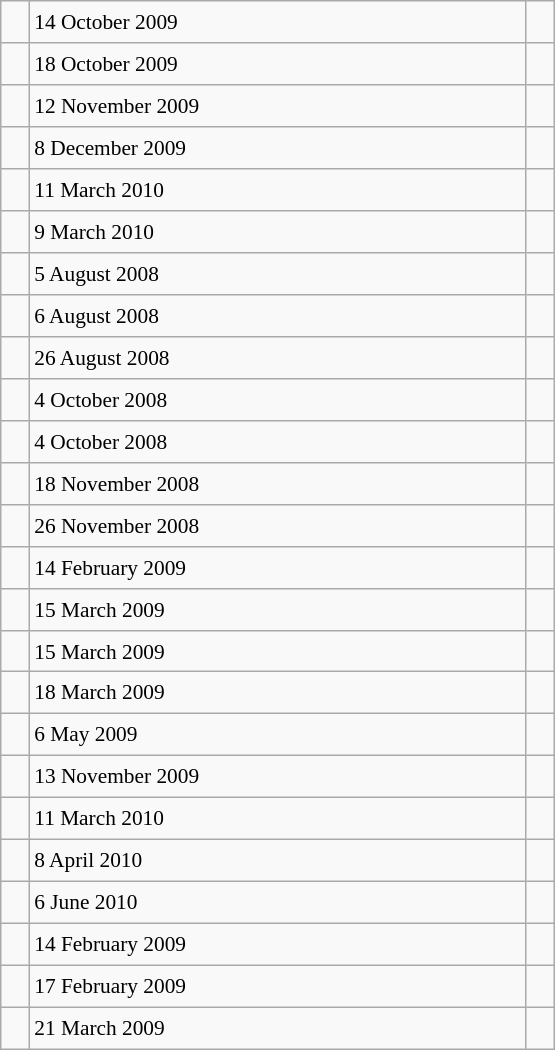<table class="wikitable" style="font-size: 89%; float: left; width: 26em; margin-right: 1em; height: 700px">
<tr>
<td></td>
<td>14 October 2009</td>
<td></td>
</tr>
<tr>
<td></td>
<td>18 October 2009</td>
<td></td>
</tr>
<tr>
<td></td>
<td>12 November 2009</td>
<td></td>
</tr>
<tr>
<td></td>
<td>8 December 2009</td>
<td></td>
</tr>
<tr>
<td></td>
<td>11 March 2010</td>
<td></td>
</tr>
<tr>
<td></td>
<td>9 March 2010</td>
<td></td>
</tr>
<tr>
<td></td>
<td>5 August 2008</td>
<td></td>
</tr>
<tr>
<td></td>
<td>6 August 2008</td>
<td></td>
</tr>
<tr>
<td></td>
<td>26 August 2008</td>
<td></td>
</tr>
<tr>
<td></td>
<td>4 October 2008</td>
<td></td>
</tr>
<tr>
<td></td>
<td>4 October 2008</td>
<td></td>
</tr>
<tr>
<td></td>
<td>18 November 2008</td>
<td></td>
</tr>
<tr>
<td></td>
<td>26 November 2008</td>
<td></td>
</tr>
<tr>
<td></td>
<td>14 February 2009</td>
<td></td>
</tr>
<tr>
<td></td>
<td>15 March 2009</td>
<td></td>
</tr>
<tr>
<td></td>
<td>15 March 2009</td>
<td></td>
</tr>
<tr>
<td></td>
<td>18 March 2009</td>
<td></td>
</tr>
<tr>
<td></td>
<td>6 May 2009</td>
<td></td>
</tr>
<tr>
<td></td>
<td>13 November 2009</td>
<td></td>
</tr>
<tr>
<td></td>
<td>11 March 2010</td>
<td></td>
</tr>
<tr>
<td></td>
<td>8 April 2010</td>
<td></td>
</tr>
<tr>
<td></td>
<td>6 June 2010</td>
<td></td>
</tr>
<tr>
<td></td>
<td>14 February 2009</td>
<td></td>
</tr>
<tr>
<td></td>
<td>17 February 2009</td>
<td></td>
</tr>
<tr>
<td></td>
<td>21 March 2009</td>
<td></td>
</tr>
</table>
